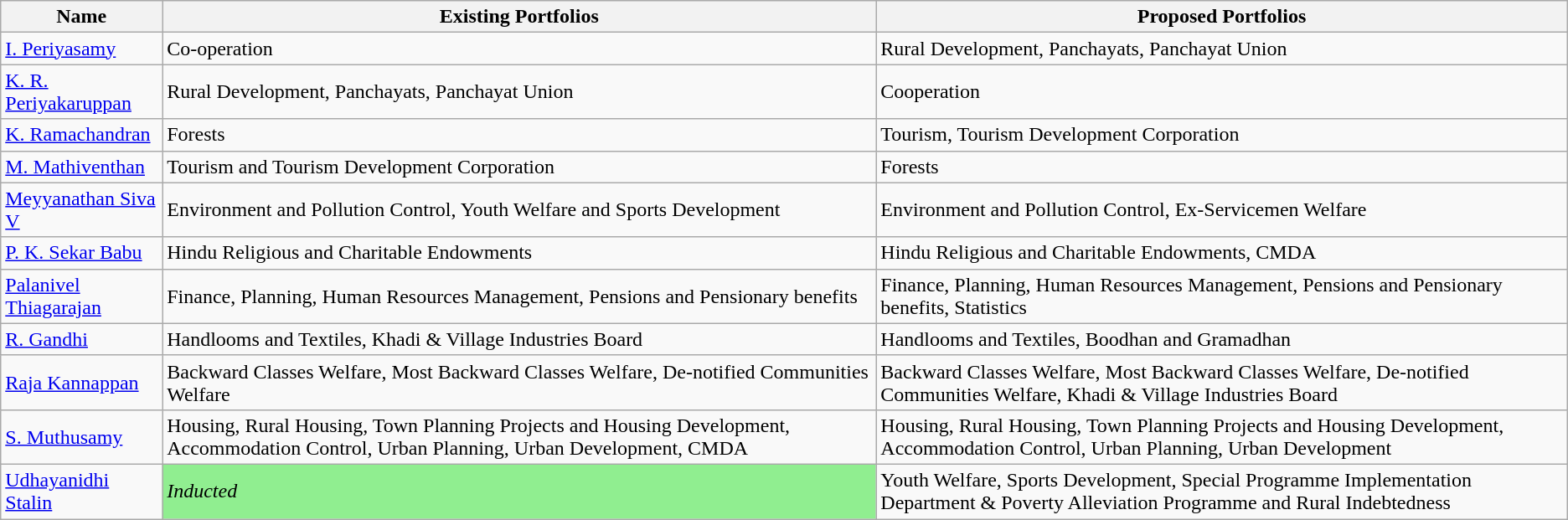<table class="wikitable sortable" style="text-align:left;"style="font-size: 85%">
<tr>
<th>Name</th>
<th>Existing Portfolios</th>
<th>Proposed Portfolios</th>
</tr>
<tr>
<td><a href='#'>I. Periyasamy</a></td>
<td>Co-operation</td>
<td>Rural Development, Panchayats, Panchayat Union</td>
</tr>
<tr>
<td><a href='#'>K. R. Periyakaruppan</a></td>
<td>Rural Development, Panchayats, Panchayat Union</td>
<td>Cooperation</td>
</tr>
<tr>
<td><a href='#'>K. Ramachandran</a></td>
<td>Forests</td>
<td>Tourism, Tourism Development Corporation</td>
</tr>
<tr>
<td><a href='#'>M. Mathiventhan</a></td>
<td>Tourism and Tourism Development Corporation</td>
<td>Forests</td>
</tr>
<tr>
<td><a href='#'>Meyyanathan Siva V</a></td>
<td>Environment and Pollution Control, Youth Welfare and Sports Development</td>
<td>Environment and Pollution Control, Ex-Servicemen Welfare</td>
</tr>
<tr>
<td><a href='#'>P. K. Sekar Babu</a></td>
<td>Hindu Religious and Charitable Endowments</td>
<td>Hindu Religious and Charitable Endowments, CMDA</td>
</tr>
<tr>
<td><a href='#'>Palanivel Thiagarajan</a></td>
<td>Finance, Planning, Human Resources Management, Pensions and Pensionary benefits</td>
<td>Finance, Planning, Human Resources Management, Pensions and Pensionary benefits, Statistics</td>
</tr>
<tr>
<td><a href='#'>R. Gandhi</a></td>
<td>Handlooms and Textiles, Khadi & Village Industries Board</td>
<td>Handlooms and Textiles, Boodhan and Gramadhan</td>
</tr>
<tr>
<td><a href='#'>Raja Kannappan</a></td>
<td>Backward Classes Welfare, Most Backward Classes Welfare, De-notified Communities Welfare</td>
<td>Backward Classes Welfare, Most Backward Classes Welfare, De-notified Communities Welfare, Khadi & Village Industries Board</td>
</tr>
<tr>
<td><a href='#'>S. Muthusamy</a></td>
<td>Housing, Rural Housing, Town Planning Projects and Housing Development, Accommodation Control, Urban Planning, Urban Development, CMDA</td>
<td>Housing, Rural Housing, Town Planning Projects and Housing Development, Accommodation Control, Urban Planning, Urban Development</td>
</tr>
<tr>
<td><a href='#'>Udhayanidhi Stalin</a></td>
<td style="background-color: lightgreen"><em>Inducted</em></td>
<td>Youth Welfare, Sports Development, Special Programme Implementation Department & Poverty Alleviation Programme and Rural Indebtedness</td>
</tr>
</table>
